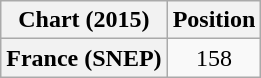<table class="wikitable plainrowheaders" style="text-align:center">
<tr>
<th scope="col">Chart (2015)</th>
<th scope="col">Position</th>
</tr>
<tr>
<th scope="row">France (SNEP)</th>
<td>158</td>
</tr>
</table>
